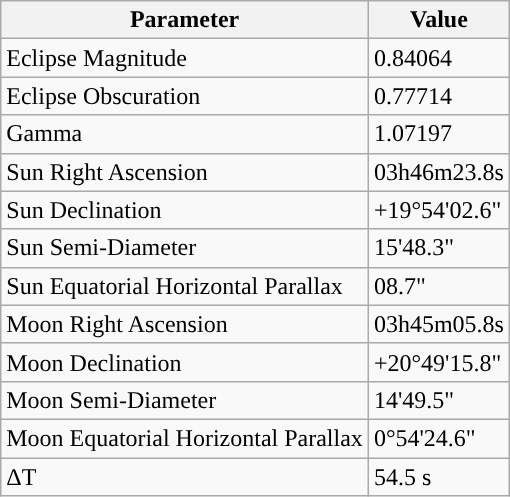<table class="wikitable">
<tr>
<th>Parameter</th>
<th>Value</th>
</tr>
<tr>
<td>Eclipse Magnitude</td>
<td>0.84064</td>
</tr>
<tr>
<td>Eclipse Obscuration</td>
<td>0.77714</td>
</tr>
<tr>
<td>Gamma</td>
<td>1.07197</td>
</tr>
<tr>
<td>Sun Right Ascension</td>
<td>03h46m23.8s</td>
</tr>
<tr>
<td>Sun Declination</td>
<td>+19°54'02.6"</td>
</tr>
<tr>
<td>Sun Semi-Diameter</td>
<td>15'48.3"</td>
</tr>
<tr>
<td>Sun Equatorial Horizontal Parallax</td>
<td>08.7"</td>
</tr>
<tr>
<td>Moon Right Ascension</td>
<td>03h45m05.8s</td>
</tr>
<tr>
<td>Moon Declination</td>
<td>+20°49'15.8"</td>
</tr>
<tr>
<td>Moon Semi-Diameter</td>
<td>14'49.5"</td>
</tr>
<tr>
<td>Moon Equatorial Horizontal Parallax</td>
<td>0°54'24.6"</td>
</tr>
<tr>
<td>ΔT</td>
<td>54.5 s</td>
</tr>
</table>
